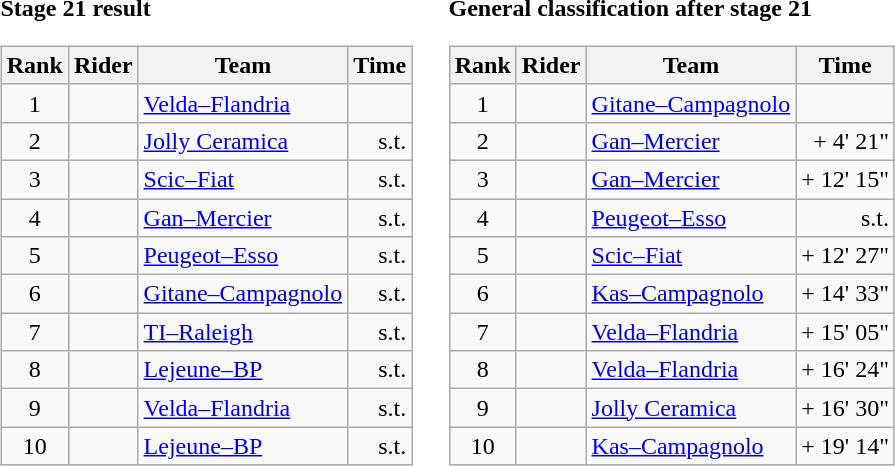<table>
<tr>
<td><strong>Stage 21 result</strong><br><table class="wikitable">
<tr>
<th scope="col">Rank</th>
<th scope="col">Rider</th>
<th scope="col">Team</th>
<th scope="col">Time</th>
</tr>
<tr>
<td style="text-align:center;">1</td>
<td></td>
<td><a href='#'>Velda–Flandria</a></td>
<td style="text-align:right;"></td>
</tr>
<tr>
<td style="text-align:center;">2</td>
<td></td>
<td><a href='#'>Jolly Ceramica</a></td>
<td style="text-align:right;">s.t.</td>
</tr>
<tr>
<td style="text-align:center;">3</td>
<td></td>
<td><a href='#'>Scic–Fiat</a></td>
<td style="text-align:right;">s.t.</td>
</tr>
<tr>
<td style="text-align:center;">4</td>
<td></td>
<td><a href='#'>Gan–Mercier</a></td>
<td style="text-align:right;">s.t.</td>
</tr>
<tr>
<td style="text-align:center;">5</td>
<td></td>
<td><a href='#'>Peugeot–Esso</a></td>
<td style="text-align:right;">s.t.</td>
</tr>
<tr>
<td style="text-align:center;">6</td>
<td></td>
<td><a href='#'>Gitane–Campagnolo</a></td>
<td style="text-align:right;">s.t.</td>
</tr>
<tr>
<td style="text-align:center;">7</td>
<td></td>
<td><a href='#'>TI–Raleigh</a></td>
<td style="text-align:right;">s.t.</td>
</tr>
<tr>
<td style="text-align:center;">8</td>
<td></td>
<td><a href='#'>Lejeune–BP</a></td>
<td style="text-align:right;">s.t.</td>
</tr>
<tr>
<td style="text-align:center;">9</td>
<td></td>
<td><a href='#'>Velda–Flandria</a></td>
<td style="text-align:right;">s.t.</td>
</tr>
<tr>
<td style="text-align:center;">10</td>
<td></td>
<td><a href='#'>Lejeune–BP</a></td>
<td style="text-align:right;">s.t.</td>
</tr>
</table>
</td>
<td></td>
<td><strong>General classification after stage 21</strong><br><table class="wikitable">
<tr>
<th scope="col">Rank</th>
<th scope="col">Rider</th>
<th scope="col">Team</th>
<th scope="col">Time</th>
</tr>
<tr>
<td style="text-align:center;">1</td>
<td> </td>
<td><a href='#'>Gitane–Campagnolo</a></td>
<td style="text-align:right;"></td>
</tr>
<tr>
<td style="text-align:center;">2</td>
<td></td>
<td><a href='#'>Gan–Mercier</a></td>
<td style="text-align:right;">+ 4' 21"</td>
</tr>
<tr>
<td style="text-align:center;">3</td>
<td></td>
<td><a href='#'>Gan–Mercier</a></td>
<td style="text-align:right;">+ 12' 15"</td>
</tr>
<tr>
<td style="text-align:center;">4</td>
<td></td>
<td><a href='#'>Peugeot–Esso</a></td>
<td style="text-align:right;">s.t.</td>
</tr>
<tr>
<td style="text-align:center;">5</td>
<td></td>
<td><a href='#'>Scic–Fiat</a></td>
<td style="text-align:right;">+ 12' 27"</td>
</tr>
<tr>
<td style="text-align:center;">6</td>
<td></td>
<td><a href='#'>Kas–Campagnolo</a></td>
<td style="text-align:right;">+ 14' 33"</td>
</tr>
<tr>
<td style="text-align:center;">7</td>
<td></td>
<td><a href='#'>Velda–Flandria</a></td>
<td style="text-align:right;">+ 15' 05"</td>
</tr>
<tr>
<td style="text-align:center;">8</td>
<td></td>
<td><a href='#'>Velda–Flandria</a></td>
<td style="text-align:right;">+ 16' 24"</td>
</tr>
<tr>
<td style="text-align:center;">9</td>
<td></td>
<td><a href='#'>Jolly Ceramica</a></td>
<td style="text-align:right;">+ 16' 30"</td>
</tr>
<tr>
<td style="text-align:center;">10</td>
<td></td>
<td><a href='#'>Kas–Campagnolo</a></td>
<td style="text-align:right;">+ 19' 14"</td>
</tr>
</table>
</td>
</tr>
</table>
